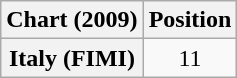<table class="wikitable plainrowheaders" style="text-align:center;">
<tr>
<th>Chart (2009)</th>
<th>Position</th>
</tr>
<tr>
<th scope="row">Italy (FIMI)</th>
<td>11</td>
</tr>
</table>
